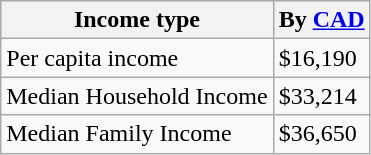<table class="wikitable">
<tr>
<th>Income type</th>
<th>By <a href='#'>CAD</a></th>
</tr>
<tr>
<td>Per capita income</td>
<td>$16,190</td>
</tr>
<tr>
<td>Median Household Income</td>
<td>$33,214</td>
</tr>
<tr>
<td>Median Family Income</td>
<td>$36,650</td>
</tr>
</table>
